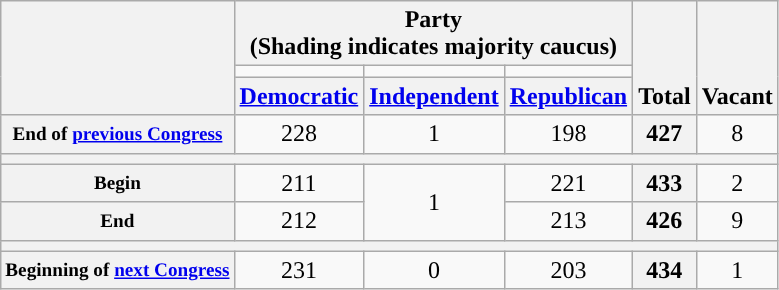<table class=wikitable style="text-align:center">
<tr style="vertical-align:bottom;">
<th rowspan=3></th>
<th colspan=3>Party <div>(Shading indicates majority caucus)</div></th>
<th rowspan=3>Total</th>
<th rowspan=3>Vacant</th>
</tr>
<tr style="height:5px">
<td style="background-color:"></td>
<td style="background-color:"></td>
<td style="background-color:"></td>
</tr>
<tr>
<th><a href='#'>Democratic</a></th>
<th><a href='#'>Independent</a></th>
<th><a href='#'>Republican</a></th>
</tr>
<tr>
<th nowrap style="font-size:80%">End of <a href='#'>previous Congress</a></th>
<td>228</td>
<td>1</td>
<td>198</td>
<th>427</th>
<td>8</td>
</tr>
<tr>
<th colspan=6></th>
</tr>
<tr>
<th nowrap style="font-size:80%">Begin</th>
<td>211</td>
<td ! rowspan=2>1</td>
<td>221</td>
<th>433</th>
<td>2</td>
</tr>
<tr>
<th nowrap style="font-size:80%">End</th>
<td>212</td>
<td>213</td>
<th>426</th>
<td>9</td>
</tr>
<tr>
<th colspan=6></th>
</tr>
<tr>
<th nowrap style="font-size:80%">Beginning of <a href='#'>next Congress</a></th>
<td>231</td>
<td>0</td>
<td>203</td>
<th>434</th>
<td>1</td>
</tr>
</table>
